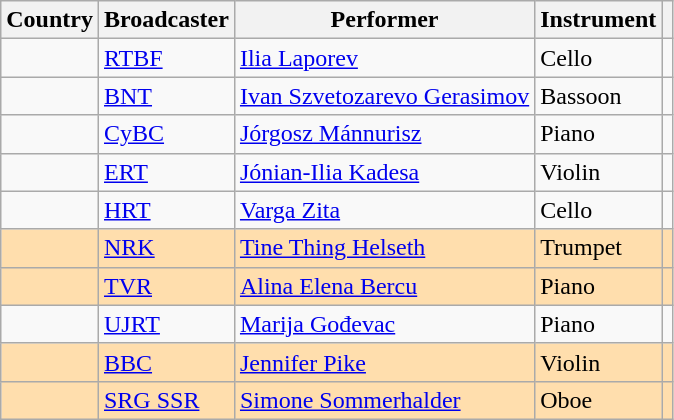<table class="wikitable" style="text-align: left;">
<tr>
<th>Country</th>
<th>Broadcaster</th>
<th>Performer</th>
<th>Instrument</th>
<th></th>
</tr>
<tr>
<td></td>
<td><a href='#'>RTBF</a></td>
<td><a href='#'>Ilia Laporev</a></td>
<td>Cello</td>
<td style="text-align:center;"><em></em></td>
</tr>
<tr>
<td></td>
<td><a href='#'>BNT</a></td>
<td><a href='#'>Ivan Szvetozarevo Gerasimov</a></td>
<td>Bassoon</td>
<td style="text-align:center;"><em></em></td>
</tr>
<tr>
<td></td>
<td><a href='#'>CyBC</a></td>
<td><a href='#'>Jórgosz Mánnurisz</a></td>
<td>Piano</td>
<td style="text-align:center;"><em></em></td>
</tr>
<tr>
<td></td>
<td><a href='#'>ERT</a></td>
<td><a href='#'>Jónian-Ilia Kadesa</a></td>
<td>Violin</td>
<td style="text-align:center;"><em></em></td>
</tr>
<tr>
<td></td>
<td><a href='#'>HRT</a></td>
<td><a href='#'>Varga Zita</a></td>
<td>Cello</td>
<td style="text-align:center;"><em></em></td>
</tr>
<tr bgcolor="#FFDEAD">
<td></td>
<td><a href='#'>NRK</a></td>
<td><a href='#'>Tine Thing Helseth</a></td>
<td>Trumpet</td>
<td style="text-align:center;"><strong></strong></td>
</tr>
<tr bgcolor="#FFDEAD">
<td></td>
<td><a href='#'>TVR</a></td>
<td><a href='#'>Alina Elena Bercu</a></td>
<td>Piano</td>
<td style="text-align:center;"><strong></strong></td>
</tr>
<tr>
<td></td>
<td><a href='#'>UJRT</a></td>
<td><a href='#'>Marija Gođevac</a></td>
<td>Piano</td>
<td style="text-align:center;"><em></em></td>
</tr>
<tr bgcolor="#FFDEAD">
<td></td>
<td><a href='#'>BBC</a></td>
<td><a href='#'>Jennifer Pike</a></td>
<td>Violin</td>
<td style="text-align:center;"><strong></strong></td>
</tr>
<tr bgcolor="#FFDEAD">
<td></td>
<td><a href='#'>SRG SSR</a></td>
<td><a href='#'>Simone Sommerhalder</a></td>
<td>Oboe</td>
<td style="text-align:center;"><strong></strong></td>
</tr>
</table>
